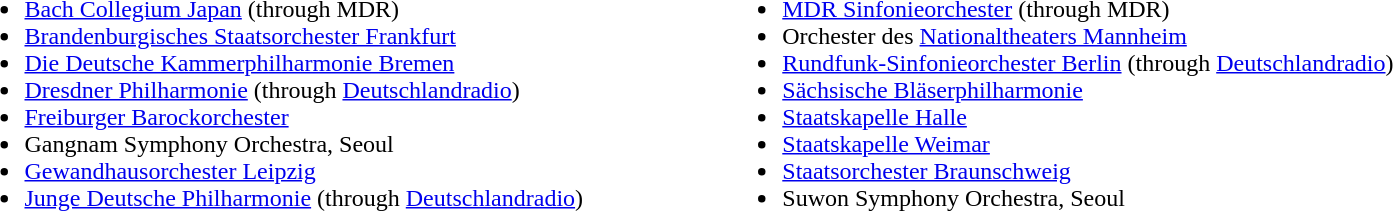<table valign=top width=100%>
<tr>
<td valign=top width=40%><br><ul><li><a href='#'>Bach Collegium Japan</a> (through MDR)</li><li><a href='#'>Brandenburgisches Staatsorchester Frankfurt</a></li><li><a href='#'>Die Deutsche Kammerphilharmonie Bremen</a></li><li><a href='#'>Dresdner Philharmonie</a> (through <a href='#'>Deutschlandradio</a>)</li><li><a href='#'>Freiburger Barockorchester</a></li><li>Gangnam Symphony Orchestra, Seoul</li><li><a href='#'>Gewandhausorchester Leipzig</a></li><li><a href='#'>Junge Deutsche Philharmonie</a> (through <a href='#'>Deutschlandradio</a>)</li></ul></td>
<td valign=top width=60%><br><ul><li><a href='#'>MDR Sinfonieorchester</a> (through MDR)</li><li>Orchester des <a href='#'>Nationaltheaters Mannheim</a></li><li><a href='#'>Rundfunk-Sinfonieorchester Berlin</a> (through <a href='#'>Deutschlandradio</a>)</li><li><a href='#'>Sächsische Bläserphilharmonie</a></li><li><a href='#'>Staatskapelle Halle</a></li><li><a href='#'>Staatskapelle Weimar</a></li><li><a href='#'>Staatsorchester Braunschweig</a></li><li>Suwon Symphony Orchestra, Seoul</li></ul></td>
</tr>
</table>
